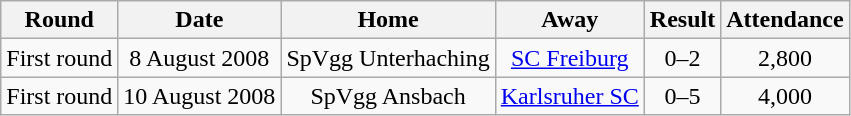<table class="wikitable">
<tr>
<th>Round</th>
<th>Date</th>
<th>Home</th>
<th>Away</th>
<th>Result</th>
<th>Attendance</th>
</tr>
<tr align="center">
<td>First round</td>
<td>8 August 2008</td>
<td>SpVgg Unterhaching</td>
<td><a href='#'>SC Freiburg</a></td>
<td>0–2</td>
<td>2,800</td>
</tr>
<tr align="center">
<td>First round</td>
<td>10 August 2008</td>
<td>SpVgg Ansbach</td>
<td><a href='#'>Karlsruher SC</a></td>
<td>0–5</td>
<td>4,000</td>
</tr>
</table>
